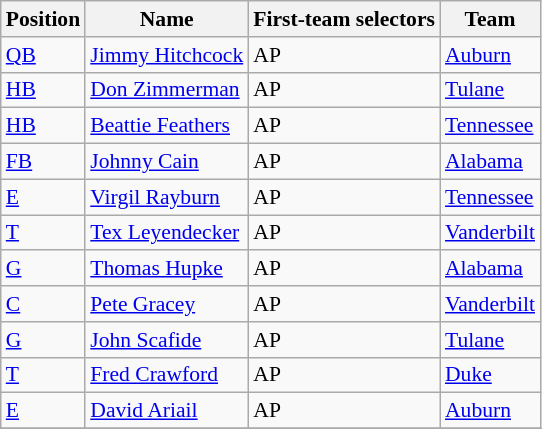<table class="wikitable" style="font-size: 90%">
<tr>
<th>Position</th>
<th>Name</th>
<th>First-team selectors</th>
<th>Team</th>
</tr>
<tr>
<td><a href='#'>QB</a></td>
<td><a href='#'>Jimmy Hitchcock</a></td>
<td>AP</td>
<td><a href='#'>Auburn</a></td>
</tr>
<tr>
<td><a href='#'>HB</a></td>
<td><a href='#'>Don Zimmerman</a></td>
<td>AP</td>
<td><a href='#'>Tulane</a></td>
</tr>
<tr>
<td><a href='#'>HB</a></td>
<td><a href='#'>Beattie Feathers</a></td>
<td>AP</td>
<td><a href='#'>Tennessee</a></td>
</tr>
<tr>
<td><a href='#'>FB</a></td>
<td><a href='#'>Johnny Cain</a></td>
<td>AP</td>
<td><a href='#'>Alabama</a></td>
</tr>
<tr>
<td><a href='#'>E</a></td>
<td><a href='#'>Virgil Rayburn</a></td>
<td>AP</td>
<td><a href='#'>Tennessee</a></td>
</tr>
<tr>
<td><a href='#'>T</a></td>
<td><a href='#'>Tex Leyendecker</a></td>
<td>AP</td>
<td><a href='#'>Vanderbilt</a></td>
</tr>
<tr>
<td><a href='#'>G</a></td>
<td><a href='#'>Thomas Hupke</a></td>
<td>AP</td>
<td><a href='#'>Alabama</a></td>
</tr>
<tr>
<td><a href='#'>C</a></td>
<td><a href='#'>Pete Gracey</a></td>
<td>AP</td>
<td><a href='#'>Vanderbilt</a></td>
</tr>
<tr>
<td><a href='#'>G</a></td>
<td><a href='#'>John Scafide</a></td>
<td>AP</td>
<td><a href='#'>Tulane</a></td>
</tr>
<tr>
<td><a href='#'>T</a></td>
<td><a href='#'>Fred Crawford</a></td>
<td>AP</td>
<td><a href='#'>Duke</a></td>
</tr>
<tr>
<td><a href='#'>E</a></td>
<td><a href='#'>David Ariail</a></td>
<td>AP</td>
<td><a href='#'>Auburn</a></td>
</tr>
<tr>
</tr>
</table>
